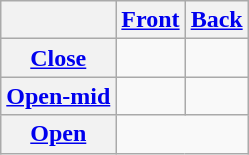<table class="wikitable" style="text-align:center;">
<tr>
<th></th>
<th><a href='#'>Front</a></th>
<th><a href='#'>Back</a></th>
</tr>
<tr>
<th><a href='#'>Close</a></th>
<td></td>
<td></td>
</tr>
<tr>
<th><a href='#'>Open-mid</a></th>
<td></td>
<td></td>
</tr>
<tr>
<th><a href='#'>Open</a></th>
<td colspan=2></td>
</tr>
</table>
